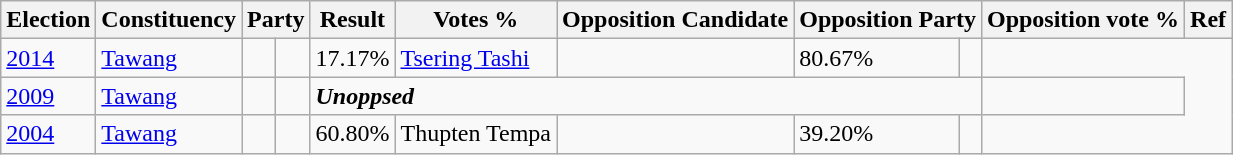<table class="wikitable sortable">
<tr>
<th>Election</th>
<th>Constituency</th>
<th colspan="2">Party</th>
<th>Result</th>
<th>Votes %</th>
<th>Opposition Candidate</th>
<th colspan="2">Opposition Party</th>
<th>Opposition vote %</th>
<th>Ref</th>
</tr>
<tr>
<td><a href='#'>2014</a></td>
<td><a href='#'>Tawang</a></td>
<td></td>
<td></td>
<td>17.17%</td>
<td><a href='#'>Tsering Tashi</a></td>
<td></td>
<td>80.67%</td>
<td></td>
</tr>
<tr>
<td><a href='#'>2009</a></td>
<td><a href='#'>Tawang</a></td>
<td></td>
<td></td>
<td colspan=5><strong><em>Unoppsed</em></strong></td>
<td></td>
</tr>
<tr>
<td><a href='#'>2004</a></td>
<td><a href='#'>Tawang</a></td>
<td></td>
<td></td>
<td>60.80%</td>
<td>Thupten Tempa</td>
<td></td>
<td>39.20%</td>
<td></td>
</tr>
</table>
